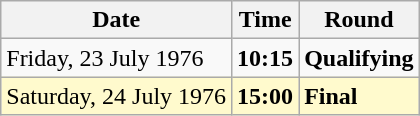<table class="wikitable">
<tr>
<th>Date</th>
<th>Time</th>
<th>Round</th>
</tr>
<tr>
<td>Friday, 23 July 1976</td>
<td><strong>10:15</strong></td>
<td><strong>Qualifying</strong></td>
</tr>
<tr style=background:lemonchiffon>
<td>Saturday, 24 July 1976</td>
<td><strong>15:00</strong></td>
<td><strong>Final</strong></td>
</tr>
</table>
